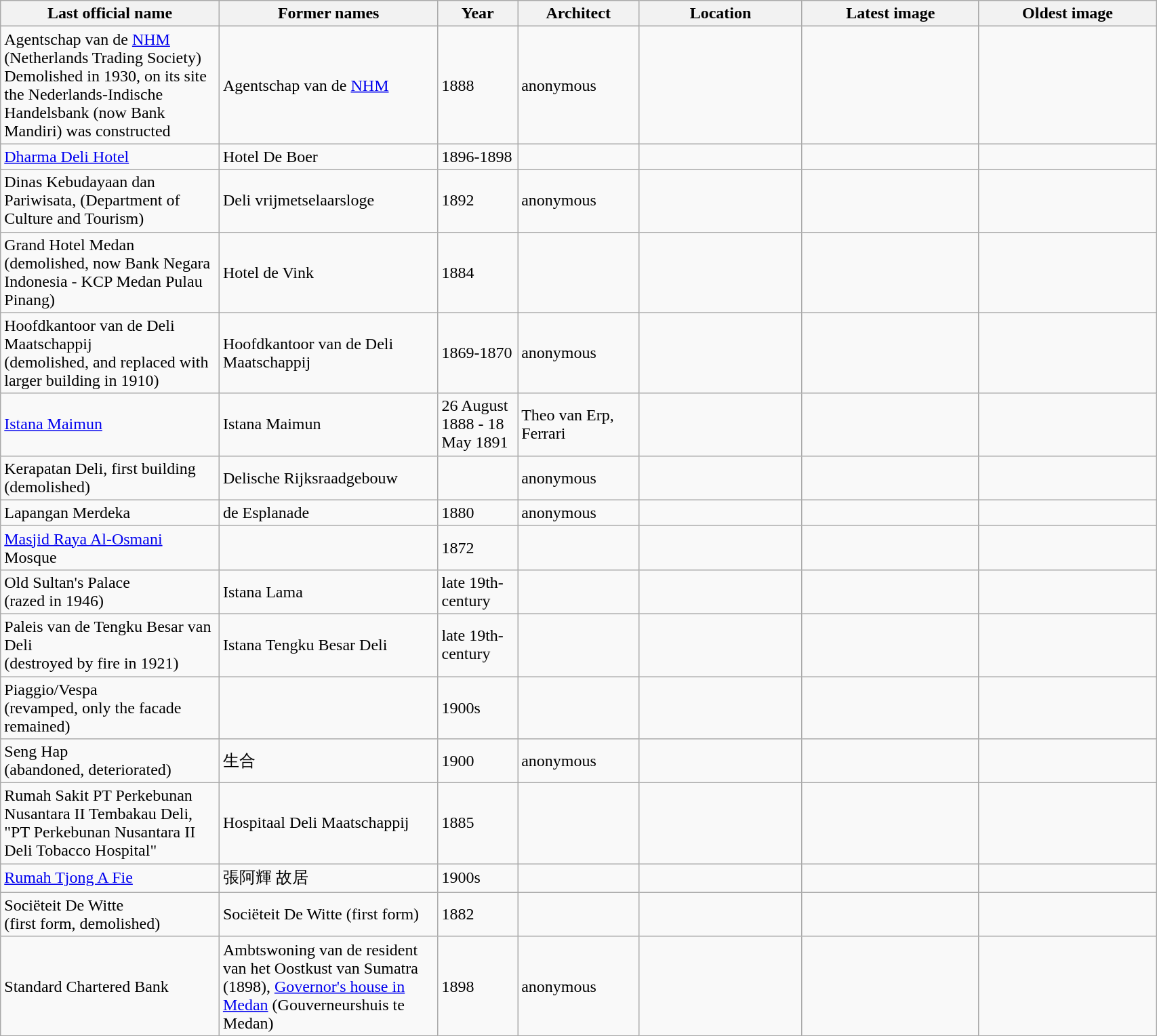<table class="wikitable sortable" style="width:90%;">
<tr>
<th style="width:150px;">Last official name</th>
<th style="width:150px;">Former names</th>
<th style="width:50px;">Year</th>
<th style="width:80px;">Architect</th>
<th style="width:110px;">Location</th>
<th style="width:120px;">Latest image</th>
<th style="width:120px;">Oldest image</th>
</tr>
<tr>
<td>Agentschap van de <a href='#'>NHM</a> (Netherlands Trading Society) <br>Demolished in 1930, on its site the Nederlands-Indische Handelsbank (now Bank Mandiri) was constructed</td>
<td>Agentschap van de <a href='#'>NHM</a></td>
<td>1888</td>
<td>anonymous</td>
<td></td>
<td></td>
<td></td>
</tr>
<tr>
<td><a href='#'>Dharma Deli Hotel</a></td>
<td>Hotel De Boer</td>
<td>1896-1898</td>
<td></td>
<td></td>
<td></td>
<td></td>
</tr>
<tr>
<td>Dinas Kebudayaan dan Pariwisata, (Department of Culture and Tourism)</td>
<td>Deli vrijmetselaarsloge</td>
<td>1892</td>
<td>anonymous</td>
<td></td>
<td></td>
<td></td>
</tr>
<tr>
<td>Grand Hotel Medan <br>(demolished, now Bank Negara Indonesia - KCP Medan Pulau Pinang)</td>
<td>Hotel de Vink</td>
<td>1884</td>
<td></td>
<td></td>
<td></td>
<td></td>
</tr>
<tr>
<td>Hoofdkantoor van de Deli Maatschappij <br>(demolished, and replaced with larger building in 1910)</td>
<td>Hoofdkantoor van de Deli Maatschappij</td>
<td>1869-1870</td>
<td>anonymous</td>
<td></td>
<td></td>
<td></td>
</tr>
<tr>
<td><a href='#'>Istana Maimun</a></td>
<td>Istana Maimun</td>
<td>26 August 1888 - 18 May 1891</td>
<td>Theo van Erp, Ferrari</td>
<td></td>
<td></td>
<td></td>
</tr>
<tr>
<td>Kerapatan Deli, first building <br>(demolished)</td>
<td>Delische Rijksraadgebouw</td>
<td></td>
<td>anonymous</td>
<td></td>
<td></td>
<td></td>
</tr>
<tr>
<td>Lapangan Merdeka</td>
<td>de Esplanade</td>
<td>1880</td>
<td>anonymous</td>
<td></td>
<td></td>
<td></td>
</tr>
<tr>
<td><a href='#'>Masjid Raya Al-Osmani</a> Mosque</td>
<td></td>
<td>1872</td>
<td></td>
<td></td>
<td></td>
<td></td>
</tr>
<tr>
<td>Old Sultan's Palace <br>(razed in 1946)</td>
<td>Istana Lama</td>
<td>late 19th-century</td>
<td></td>
<td></td>
<td></td>
<td></td>
</tr>
<tr>
<td>Paleis van de Tengku Besar van Deli <br>(destroyed by fire in 1921)</td>
<td>Istana Tengku Besar Deli</td>
<td>late 19th-century</td>
<td></td>
<td></td>
<td></td>
<td></td>
</tr>
<tr>
<td>Piaggio/Vespa <br>(revamped, only the facade remained)</td>
<td></td>
<td>1900s</td>
<td></td>
<td></td>
<td></td>
<td></td>
</tr>
<tr>
<td>Seng Hap <br>(abandoned, deteriorated)</td>
<td>生合</td>
<td>1900</td>
<td>anonymous</td>
<td></td>
<td></td>
<td></td>
</tr>
<tr>
<td>Rumah Sakit PT Perkebunan Nusantara II Tembakau Deli, "PT Perkebunan Nusantara II Deli Tobacco Hospital"</td>
<td>Hospitaal Deli Maatschappij</td>
<td>1885</td>
<td></td>
<td></td>
<td></td>
<td></td>
</tr>
<tr>
<td><a href='#'>Rumah Tjong A Fie</a></td>
<td>張阿輝 故居</td>
<td>1900s</td>
<td></td>
<td></td>
<td></td>
<td></td>
</tr>
<tr>
<td>Sociëteit De Witte <br>(first form, demolished)</td>
<td>Sociëteit De Witte (first form)</td>
<td>1882</td>
<td></td>
<td></td>
<td></td>
<td></td>
</tr>
<tr>
<td>Standard Chartered Bank</td>
<td>Ambtswoning van de resident van het Oostkust van Sumatra (1898), <a href='#'>Governor's house in Medan</a> (Gouverneurshuis te Medan)</td>
<td>1898</td>
<td>anonymous</td>
<td></td>
<td></td>
<td></td>
</tr>
</table>
